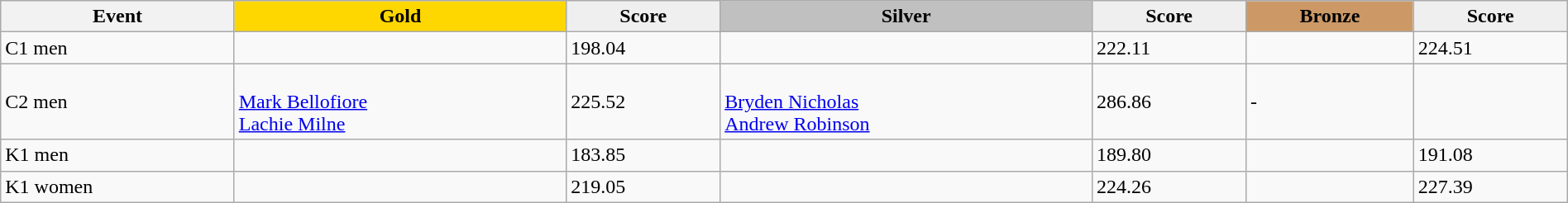<table class="wikitable" width=100%>
<tr>
<th>Event</th>
<td align=center bgcolor="gold"><strong>Gold</strong></td>
<td align=center bgcolor="EFEFEF"><strong>Score</strong></td>
<td align=center bgcolor="silver"><strong>Silver</strong></td>
<td align=center bgcolor="EFEFEF"><strong>Score</strong></td>
<td align=center bgcolor="CC9966"><strong>Bronze</strong></td>
<td align=center bgcolor="EFEFEF"><strong>Score</strong></td>
</tr>
<tr>
<td>C1 men</td>
<td></td>
<td>198.04</td>
<td></td>
<td>222.11</td>
<td></td>
<td>224.51</td>
</tr>
<tr>
<td>C2 men</td>
<td><br><a href='#'>Mark Bellofiore</a><br><a href='#'>Lachie Milne</a></td>
<td>225.52</td>
<td><br><a href='#'>Bryden Nicholas</a><br><a href='#'>Andrew Robinson</a></td>
<td>286.86</td>
<td>-</td>
<td></td>
</tr>
<tr>
<td>K1 men</td>
<td></td>
<td>183.85</td>
<td></td>
<td>189.80</td>
<td></td>
<td>191.08</td>
</tr>
<tr>
<td>K1 women</td>
<td></td>
<td>219.05</td>
<td></td>
<td>224.26</td>
<td></td>
<td>227.39</td>
</tr>
</table>
